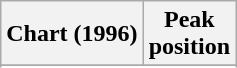<table class="wikitable sortable">
<tr>
<th>Chart (1996)</th>
<th>Peak<br>position</th>
</tr>
<tr>
</tr>
<tr>
</tr>
</table>
